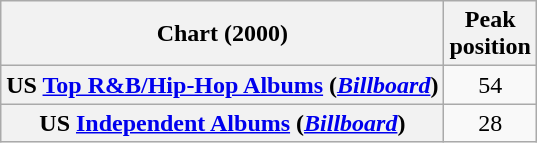<table class="wikitable sortable plainrowheaders" style="text-align:center">
<tr>
<th scope="col">Chart (2000)</th>
<th scope="col">Peak<br>position</th>
</tr>
<tr>
<th scope="row">US <a href='#'>Top R&B/Hip-Hop Albums</a> (<em><a href='#'>Billboard</a></em>)</th>
<td>54</td>
</tr>
<tr>
<th scope="row">US <a href='#'>Independent Albums</a> (<em><a href='#'>Billboard</a></em>)</th>
<td>28</td>
</tr>
</table>
